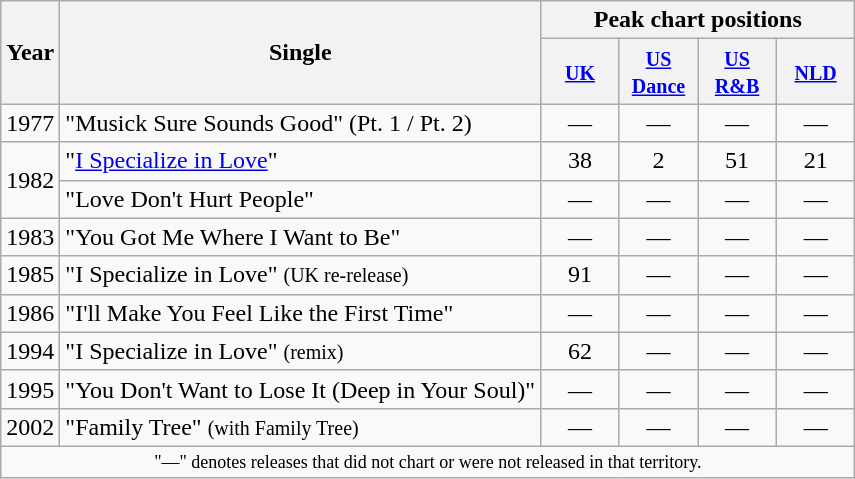<table class="wikitable">
<tr>
<th scope="col" rowspan="2">Year</th>
<th scope="col" rowspan="2">Single</th>
<th scope="col" colspan="4">Peak chart positions</th>
</tr>
<tr>
<th style="width:45px;"><small><a href='#'>UK</a></small><br></th>
<th style="width:45px;"><small><a href='#'>US Dance</a></small><br></th>
<th style="width:45px;"><small><a href='#'>US R&B</a></small><br></th>
<th style="width:45px;"><small><a href='#'>NLD</a></small><br></th>
</tr>
<tr>
<td rowspan="1">1977</td>
<td>"Musick Sure Sounds Good" (Pt. 1 / Pt. 2)</td>
<td align=center>—</td>
<td align=center>—</td>
<td align=center>—</td>
<td align=center>—</td>
</tr>
<tr>
<td rowspan="2">1982</td>
<td>"<a href='#'>I Specialize in Love</a>"</td>
<td align=center>38</td>
<td align=center>2</td>
<td align=center>51</td>
<td align=center>21</td>
</tr>
<tr>
<td>"Love Don't Hurt People"</td>
<td align=center>—</td>
<td align=center>—</td>
<td align=center>—</td>
<td align=center>—</td>
</tr>
<tr>
<td rowspan="1">1983</td>
<td>"You Got Me Where I Want to Be"</td>
<td align=center>—</td>
<td align=center>—</td>
<td align=center>—</td>
<td align=center>—</td>
</tr>
<tr>
<td rowspan="1">1985</td>
<td>"I Specialize in Love" <small>(UK re-release)</small></td>
<td align=center>91</td>
<td align=center>—</td>
<td align=center>—</td>
<td align=center>—</td>
</tr>
<tr>
<td rowspan="1">1986</td>
<td>"I'll Make You Feel Like the First Time"</td>
<td align=center>—</td>
<td align=center>—</td>
<td align=center>—</td>
<td align=center>—</td>
</tr>
<tr>
<td rowspan="1">1994</td>
<td>"I Specialize in Love" <small>(remix)</small></td>
<td align=center>62</td>
<td align=center>—</td>
<td align=center>—</td>
<td align=center>—</td>
</tr>
<tr>
<td rowspan="1">1995</td>
<td>"You Don't Want to Lose It (Deep in Your Soul)"</td>
<td align=center>—</td>
<td align=center>—</td>
<td align=center>—</td>
<td align=center>—</td>
</tr>
<tr>
<td rowspan="1">2002</td>
<td>"Family Tree" <small>(with Family Tree)</small></td>
<td align=center>—</td>
<td align=center>—</td>
<td align=center>—</td>
<td align=center>—</td>
</tr>
<tr>
<td colspan="6" style="text-align:center; font-size:9pt;">"—" denotes releases that did not chart or were not released in that territory.</td>
</tr>
</table>
